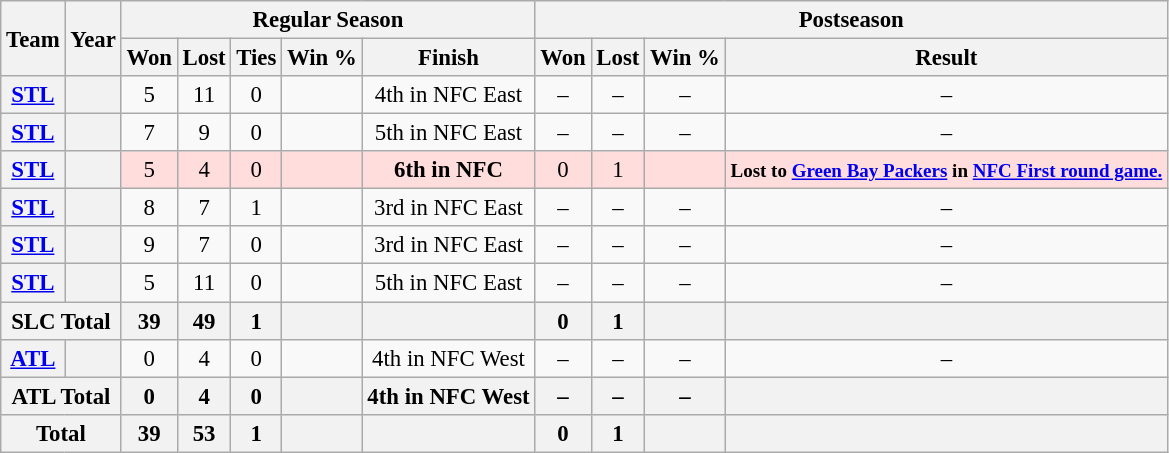<table class="wikitable" style="font-size: 95%; text-align:center;">
<tr>
<th rowspan="2">Team</th>
<th rowspan="2">Year</th>
<th colspan="5">Regular Season</th>
<th colspan="4">Postseason</th>
</tr>
<tr>
<th>Won</th>
<th>Lost</th>
<th>Ties</th>
<th>Win %</th>
<th>Finish</th>
<th>Won</th>
<th>Lost</th>
<th>Win %</th>
<th>Result</th>
</tr>
<tr>
<th><a href='#'>STL</a></th>
<th></th>
<td>5</td>
<td>11</td>
<td>0</td>
<td></td>
<td>4th in NFC East</td>
<td>–</td>
<td>–</td>
<td>–</td>
<td>–</td>
</tr>
<tr>
<th><a href='#'>STL</a></th>
<th></th>
<td>7</td>
<td>9</td>
<td>0</td>
<td></td>
<td>5th in NFC East</td>
<td>–</td>
<td>–</td>
<td>–</td>
<td>–</td>
</tr>
<tr style="background:#fdd;">
<th><a href='#'>STL</a></th>
<th></th>
<td>5</td>
<td>4</td>
<td>0</td>
<td></td>
<td><strong>6th in NFC</strong></td>
<td>0</td>
<td>1</td>
<td></td>
<td><small><strong>Lost to <a href='#'>Green Bay Packers</a> in <a href='#'>NFC First round game.</a></strong></small></td>
</tr>
<tr>
<th><a href='#'>STL</a></th>
<th></th>
<td>8</td>
<td>7</td>
<td>1</td>
<td></td>
<td>3rd in NFC East</td>
<td>–</td>
<td>–</td>
<td>–</td>
<td>–</td>
</tr>
<tr>
<th><a href='#'>STL</a></th>
<th></th>
<td>9</td>
<td>7</td>
<td>0</td>
<td></td>
<td>3rd in NFC East</td>
<td>–</td>
<td>–</td>
<td>–</td>
<td>–</td>
</tr>
<tr>
<th><a href='#'>STL</a></th>
<th></th>
<td>5</td>
<td>11</td>
<td>0</td>
<td></td>
<td>5th in NFC East</td>
<td>–</td>
<td>–</td>
<td>–</td>
<td>–</td>
</tr>
<tr>
<th colspan="2">SLC Total</th>
<th>39</th>
<th>49</th>
<th>1</th>
<th></th>
<th></th>
<th>0</th>
<th>1</th>
<th></th>
<th></th>
</tr>
<tr>
<th><a href='#'>ATL</a></th>
<th></th>
<td>0</td>
<td>4</td>
<td>0</td>
<td></td>
<td>4th in NFC West</td>
<td>–</td>
<td>–</td>
<td>–</td>
<td>–</td>
</tr>
<tr>
<th colspan="2">ATL Total</th>
<th>0</th>
<th>4</th>
<th>0</th>
<th></th>
<th>4th in NFC West</th>
<th>–</th>
<th>–</th>
<th>–</th>
<th></th>
</tr>
<tr>
<th colspan="2">Total</th>
<th>39</th>
<th>53</th>
<th>1</th>
<th></th>
<th></th>
<th>0</th>
<th>1</th>
<th></th>
<th></th>
</tr>
</table>
